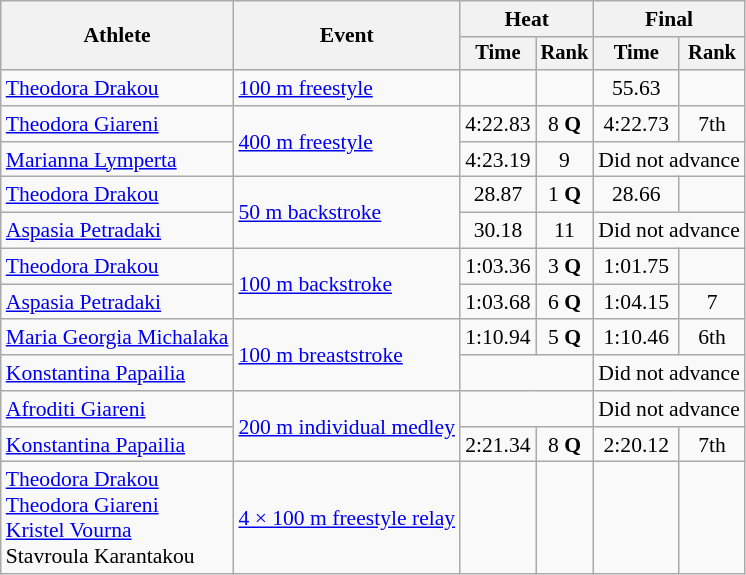<table class=wikitable style="font-size:90%">
<tr>
<th rowspan="2">Athlete</th>
<th rowspan="2">Event</th>
<th colspan="2">Heat</th>
<th colspan="2">Final</th>
</tr>
<tr style="font-size:95%">
<th>Time</th>
<th>Rank</th>
<th>Time</th>
<th>Rank</th>
</tr>
<tr align=center>
<td align=left><a href='#'>Theodora Drakou</a></td>
<td align=left><a href='#'>100 m freestyle</a></td>
<td></td>
<td></td>
<td>55.63</td>
<td align=center=></td>
</tr>
<tr align=center>
<td align=left><a href='#'>Theodora Giareni</a></td>
<td align=left rowspan=2><a href='#'>400 m freestyle</a></td>
<td>4:22.83</td>
<td>8 <strong>Q</strong></td>
<td>4:22.73</td>
<td>7th</td>
</tr>
<tr align=center>
<td align=left><a href='#'>Marianna Lymperta</a></td>
<td>4:23.19</td>
<td>9</td>
<td colspan="2">Did not advance</td>
</tr>
<tr align=center>
<td align=left><a href='#'>Theodora Drakou</a></td>
<td align=left rowspan=2><a href='#'>50 m backstroke</a></td>
<td>28.87</td>
<td>1 <strong>Q</strong></td>
<td>28.66</td>
<td align=center=></td>
</tr>
<tr align=center>
<td align=left><a href='#'>Aspasia Petradaki</a></td>
<td>30.18</td>
<td>11</td>
<td colspan="2">Did not advance</td>
</tr>
<tr align=center>
<td align=left><a href='#'>Theodora Drakou</a></td>
<td align=left rowspan=2><a href='#'>100 m backstroke</a></td>
<td>1:03.36</td>
<td>3 <strong>Q</strong></td>
<td>1:01.75</td>
<td align=center=></td>
</tr>
<tr align=center>
<td align=left><a href='#'>Aspasia Petradaki</a></td>
<td>1:03.68</td>
<td>6 <strong>Q</strong></td>
<td>1:04.15</td>
<td>7</td>
</tr>
<tr align=center>
<td align=left><a href='#'>Maria Georgia Michalaka</a></td>
<td align=left rowspan=2><a href='#'>100 m breaststroke</a></td>
<td>1:10.94</td>
<td>5 <strong>Q</strong></td>
<td>1:10.46</td>
<td>6th</td>
</tr>
<tr align=center>
<td align=left><a href='#'>Konstantina Papailia</a></td>
<td colspan="2"></td>
<td colspan="2">Did not advance</td>
</tr>
<tr align=center>
<td align=left><a href='#'>Afroditi Giareni</a></td>
<td align=left rowspan=2><a href='#'>200 m individual medley</a></td>
<td colspan="2"></td>
<td colspan="2">Did not advance</td>
</tr>
<tr align=center>
<td align=left><a href='#'>Konstantina Papailia</a></td>
<td>2:21.34</td>
<td>8 <strong>Q</strong></td>
<td>2:20.12</td>
<td>7th</td>
</tr>
<tr align=center>
<td align=left><a href='#'>Theodora Drakou</a><br><a href='#'>Theodora Giareni</a><br><a href='#'>Kristel Vourna</a><br>Stavroula Karantakou</td>
<td align=left><a href='#'>4 × 100 m freestyle relay</a></td>
<td></td>
<td></td>
<td></td>
<td align=center=></td>
</tr>
</table>
